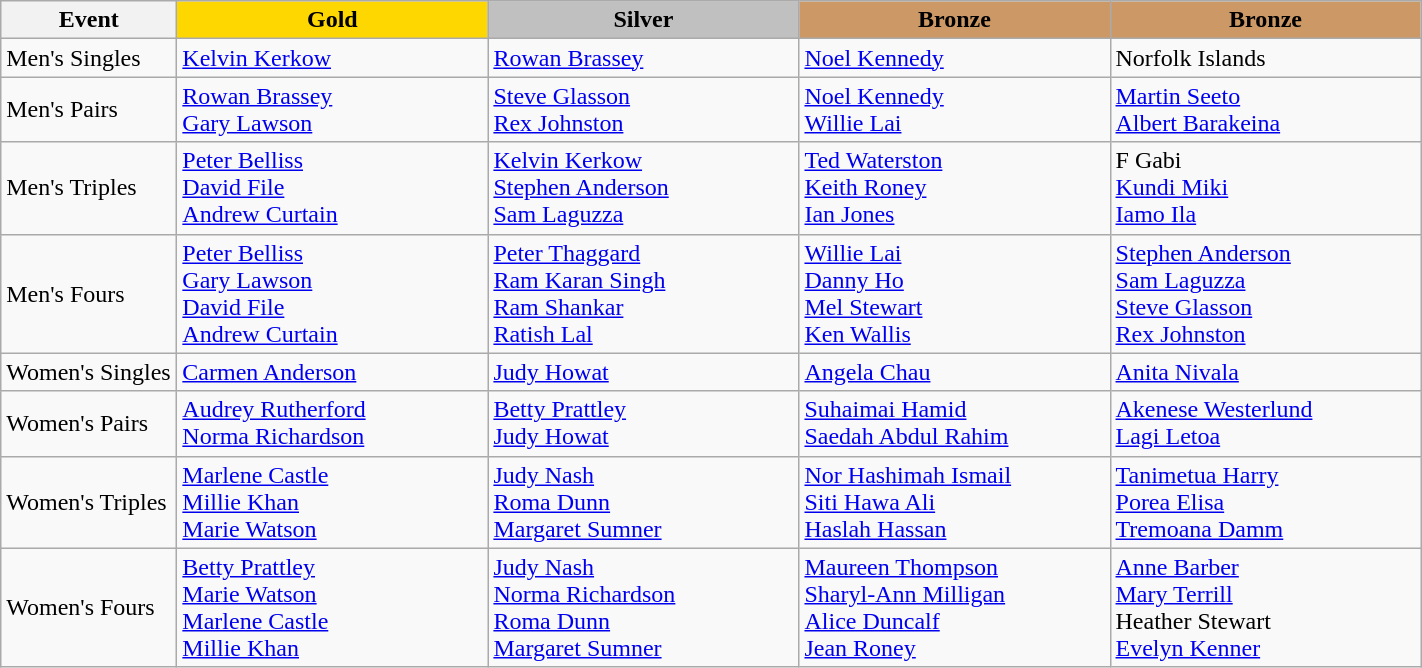<table class="wikitable" style="font-size: 100%">
<tr>
<th width=110>Event</th>
<th width=200 style="background-color: gold;">Gold</th>
<th width=200 style="background-color: silver;">Silver</th>
<th width=200 style="background-color: #cc9966;">Bronze</th>
<th width=200 style="background-color: #cc9966;">Bronze</th>
</tr>
<tr>
<td>Men's Singles</td>
<td> <a href='#'>Kelvin Kerkow</a></td>
<td> <a href='#'>Rowan Brassey</a></td>
<td> <a href='#'>Noel Kennedy</a></td>
<td> Norfolk Islands</td>
</tr>
<tr>
<td>Men's Pairs</td>
<td> <a href='#'>Rowan Brassey</a><br><a href='#'>Gary Lawson</a></td>
<td> <a href='#'>Steve Glasson</a><br><a href='#'>Rex Johnston</a></td>
<td> <a href='#'>Noel Kennedy</a><br><a href='#'>Willie Lai</a></td>
<td> <a href='#'>Martin Seeto</a><br><a href='#'>Albert Barakeina</a></td>
</tr>
<tr>
<td>Men's Triples</td>
<td> <a href='#'>Peter Belliss</a><br><a href='#'>David File</a><br><a href='#'>Andrew Curtain</a></td>
<td> <a href='#'>Kelvin Kerkow</a><br><a href='#'>Stephen Anderson</a><br><a href='#'>Sam Laguzza</a></td>
<td> <a href='#'>Ted Waterston</a><br><a href='#'>Keith Roney</a><br><a href='#'>Ian Jones</a></td>
<td> F Gabi<br><a href='#'>Kundi Miki</a><br><a href='#'>Iamo Ila</a></td>
</tr>
<tr>
<td>Men's Fours</td>
<td> <a href='#'>Peter Belliss</a><br><a href='#'>Gary Lawson</a><br><a href='#'>David File</a><br><a href='#'>Andrew Curtain</a></td>
<td> <a href='#'>Peter Thaggard</a><br><a href='#'>Ram Karan Singh</a><br><a href='#'>Ram Shankar</a><br><a href='#'>Ratish Lal</a></td>
<td> <a href='#'>Willie Lai</a><br><a href='#'>Danny Ho</a><br><a href='#'>Mel Stewart</a><br><a href='#'>Ken Wallis</a></td>
<td> <a href='#'>Stephen Anderson</a><br><a href='#'>Sam Laguzza</a><br><a href='#'>Steve Glasson</a><br><a href='#'>Rex Johnston</a></td>
</tr>
<tr>
<td>Women's Singles</td>
<td> <a href='#'>Carmen Anderson</a></td>
<td> <a href='#'>Judy Howat</a></td>
<td> <a href='#'>Angela Chau</a></td>
<td> <a href='#'>Anita Nivala</a></td>
</tr>
<tr>
<td>Women's Pairs</td>
<td> <a href='#'>Audrey Rutherford</a><br><a href='#'>Norma Richardson</a></td>
<td> <a href='#'>Betty Prattley</a><br><a href='#'>Judy Howat</a></td>
<td> <a href='#'>Suhaimai Hamid</a><br><a href='#'>Saedah Abdul Rahim</a></td>
<td> <a href='#'>Akenese Westerlund</a><br><a href='#'>Lagi Letoa</a></td>
</tr>
<tr>
<td>Women's Triples</td>
<td> <a href='#'>Marlene Castle</a><br><a href='#'>Millie Khan</a><br><a href='#'>Marie Watson</a></td>
<td> <a href='#'>Judy Nash</a><br><a href='#'>Roma Dunn</a><br><a href='#'>Margaret Sumner</a></td>
<td> <a href='#'>Nor Hashimah Ismail</a><br><a href='#'>Siti Hawa Ali</a><br><a href='#'>Haslah Hassan</a></td>
<td> <a href='#'>Tanimetua Harry</a><br><a href='#'>Porea Elisa</a><br><a href='#'>Tremoana Damm</a></td>
</tr>
<tr>
<td>Women's Fours</td>
<td> <a href='#'>Betty Prattley</a><br><a href='#'>Marie Watson</a><br><a href='#'>Marlene Castle</a><br><a href='#'>Millie Khan</a></td>
<td> <a href='#'>Judy Nash</a><br><a href='#'>Norma Richardson</a><br><a href='#'>Roma Dunn</a><br><a href='#'>Margaret Sumner</a></td>
<td> <a href='#'>Maureen Thompson</a><br><a href='#'>Sharyl-Ann Milligan</a><br><a href='#'>Alice Duncalf</a><br><a href='#'>Jean Roney</a></td>
<td> <a href='#'>Anne Barber</a><br><a href='#'>Mary Terrill</a><br>Heather Stewart<br><a href='#'>Evelyn Kenner</a></td>
</tr>
</table>
